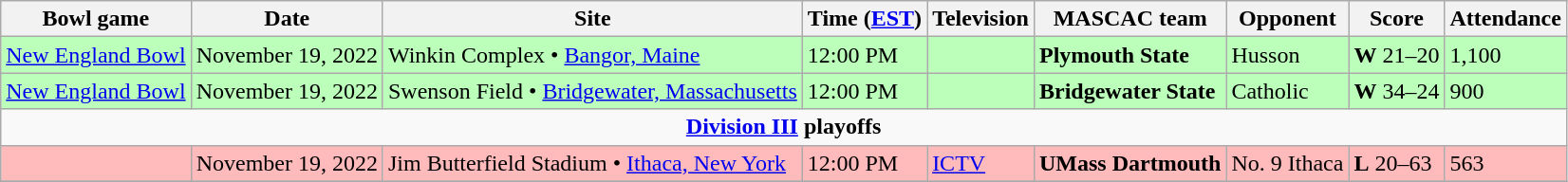<table class="wikitable">
<tr>
<th>Bowl game</th>
<th>Date</th>
<th>Site</th>
<th>Time (<a href='#'>EST</a>)</th>
<th>Television</th>
<th>MASCAC team</th>
<th>Opponent</th>
<th>Score</th>
<th>Attendance</th>
</tr>
<tr style="background:#bfb;">
<td><a href='#'>New England Bowl</a></td>
<td>November 19, 2022</td>
<td>Winkin Complex • <a href='#'>Bangor, Maine</a></td>
<td>12:00 PM</td>
<td></td>
<td><strong>Plymouth State</strong></td>
<td>Husson</td>
<td><strong>W</strong> 21–20</td>
<td>1,100</td>
</tr>
<tr style="background:#bfb;">
<td><a href='#'>New England Bowl</a></td>
<td>November 19, 2022</td>
<td>Swenson Field • <a href='#'>Bridgewater, Massachusetts</a></td>
<td>12:00 PM</td>
<td></td>
<td><strong>Bridgewater State</strong></td>
<td>Catholic</td>
<td><strong>W</strong> 34–24</td>
<td>900</td>
</tr>
<tr>
<td colspan="9" style="text-align:center;"><strong><a href='#'>Division III</a> playoffs</strong></td>
</tr>
<tr style="background:#fbb;">
<td></td>
<td>November 19, 2022</td>
<td>Jim Butterfield Stadium • <a href='#'>Ithaca, New York</a></td>
<td>12:00 PM</td>
<td><a href='#'>ICTV</a></td>
<td><strong>UMass Dartmouth</strong></td>
<td>No. 9 Ithaca</td>
<td><strong>L</strong> 20–63</td>
<td>563</td>
</tr>
<tr>
</tr>
</table>
